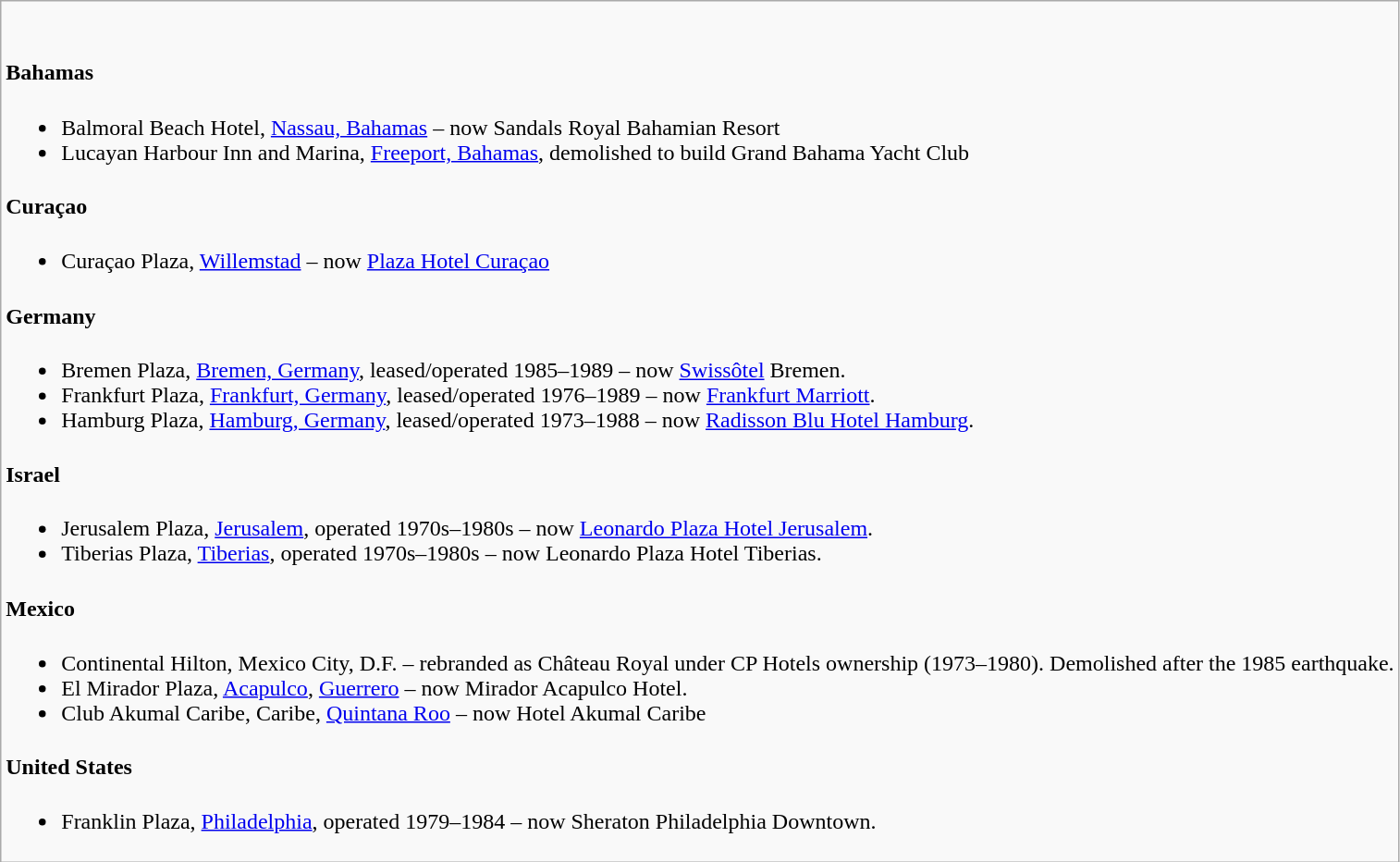<table class="wikitable mw-collapsible mw-collapsed">
<tr>
<td><br><h4>Bahamas</h4><ul><li>Balmoral Beach Hotel, <a href='#'>Nassau, Bahamas</a> – now Sandals Royal Bahamian Resort</li><li>Lucayan Harbour Inn and Marina, <a href='#'>Freeport, Bahamas</a>, demolished to build Grand Bahama Yacht Club</li></ul><h4>Curaçao</h4><ul><li>Curaçao Plaza, <a href='#'>Willemstad</a> – now <a href='#'>Plaza Hotel Curaçao</a></li></ul><h4>Germany</h4><ul><li>Bremen Plaza, <a href='#'>Bremen, Germany</a>, leased/operated 1985–1989 – now <a href='#'>Swissôtel</a> Bremen.</li><li>Frankfurt Plaza, <a href='#'>Frankfurt, Germany</a>, leased/operated 1976–1989 – now <a href='#'>Frankfurt Marriott</a>.</li><li>Hamburg Plaza, <a href='#'>Hamburg, Germany</a>, leased/operated 1973–1988 – now <a href='#'>Radisson Blu Hotel Hamburg</a>.</li></ul><h4>Israel</h4><ul><li>Jerusalem Plaza, <a href='#'>Jerusalem</a>, operated 1970s–1980s – now <a href='#'>Leonardo Plaza Hotel Jerusalem</a>.</li><li>Tiberias Plaza, <a href='#'>Tiberias</a>, operated 1970s–1980s – now Leonardo Plaza Hotel Tiberias.</li></ul><h4>Mexico</h4><ul><li>Continental Hilton, Mexico City, D.F. – rebranded as Château Royal under CP Hotels ownership (1973–1980). Demolished after the 1985 earthquake.</li><li>El Mirador Plaza, <a href='#'>Acapulco</a>, <a href='#'>Guerrero</a> – now Mirador Acapulco Hotel.</li><li>Club Akumal Caribe, Caribe, <a href='#'>Quintana Roo</a> – now Hotel Akumal Caribe</li></ul><h4>United States</h4><ul><li>Franklin Plaza, <a href='#'>Philadelphia</a>, operated 1979–1984 – now Sheraton Philadelphia Downtown.</li></ul></td>
</tr>
</table>
